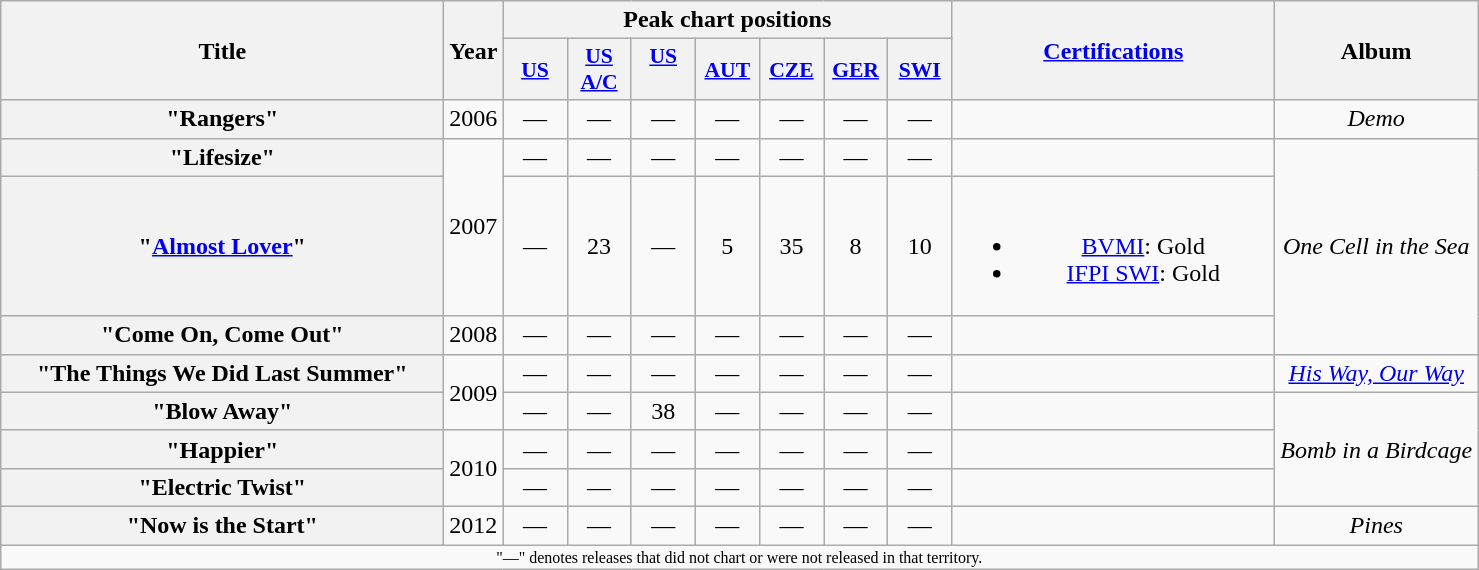<table class="wikitable plainrowheaders" style="text-align:center;" border="1">
<tr>
<th scope="col" rowspan="2" style="width:18em;">Title</th>
<th scope="col" rowspan="2">Year</th>
<th scope="col" colspan="7">Peak chart positions</th>
<th scope="col" rowspan="2" style="width:13em;"><a href='#'>Certifications</a></th>
<th scope="col" rowspan="2">Album</th>
</tr>
<tr>
<th scope="col" style="width:2.5em;font-size:90%;"><a href='#'>US</a><br></th>
<th scope="col" style="width:2.5em;font-size:90%;"><a href='#'>US<br>A/C</a><br></th>
<th scope="col" style="width:2.5em;font-size:90%;"><a href='#'>US<br></a><br></th>
<th scope="col" style="width:2.5em;font-size:90%;"><a href='#'>AUT</a><br></th>
<th scope="col" style="width:2.5em;font-size:90%;"><a href='#'>CZE</a><br></th>
<th scope="col" style="width:2.5em;font-size:90%;"><a href='#'>GER</a><br></th>
<th scope="col" style="width:2.5em;font-size:90%;"><a href='#'>SWI</a><br></th>
</tr>
<tr>
<th scope="row">"Rangers"</th>
<td>2006</td>
<td>—</td>
<td>—</td>
<td>—</td>
<td>—</td>
<td>—</td>
<td>—</td>
<td>—</td>
<td></td>
<td><em>Demo</em></td>
</tr>
<tr>
<th scope="row">"Lifesize"</th>
<td rowspan="2">2007</td>
<td>—</td>
<td>—</td>
<td>—</td>
<td>—</td>
<td>—</td>
<td>—</td>
<td>—</td>
<td></td>
<td rowspan="3"><em>One Cell in the Sea</em></td>
</tr>
<tr>
<th scope="row">"<a href='#'>Almost Lover</a>"</th>
<td>—</td>
<td>23</td>
<td>—</td>
<td>5</td>
<td>35</td>
<td>8</td>
<td>10</td>
<td><br><ul><li><a href='#'>BVMI</a>: Gold</li><li><a href='#'>IFPI SWI</a>: Gold</li></ul></td>
</tr>
<tr>
<th scope="row">"Come On, Come Out"</th>
<td>2008</td>
<td>—</td>
<td>—</td>
<td>—</td>
<td>—</td>
<td>—</td>
<td>—</td>
<td>—</td>
<td></td>
</tr>
<tr>
<th scope="row">"The Things We Did Last Summer"</th>
<td rowspan="2">2009</td>
<td>—</td>
<td>—</td>
<td>—</td>
<td>—</td>
<td>—</td>
<td>—</td>
<td>—</td>
<td></td>
<td><em><a href='#'>His Way, Our Way</a></em></td>
</tr>
<tr>
<th scope="row">"Blow Away"</th>
<td>—</td>
<td>—</td>
<td>38</td>
<td>—</td>
<td>—</td>
<td>—</td>
<td>—</td>
<td></td>
<td rowspan="3"><em>Bomb in a Birdcage</em></td>
</tr>
<tr>
<th scope="row">"Happier"</th>
<td rowspan="2">2010</td>
<td>—</td>
<td>—</td>
<td>—</td>
<td>—</td>
<td>—</td>
<td>—</td>
<td>—</td>
<td></td>
</tr>
<tr>
<th scope="row">"Electric Twist"</th>
<td>—</td>
<td>—</td>
<td>—</td>
<td>—</td>
<td>—</td>
<td>—</td>
<td>—</td>
<td></td>
</tr>
<tr>
<th scope="row">"Now is the Start"</th>
<td>2012</td>
<td>—</td>
<td>—</td>
<td>—</td>
<td>—</td>
<td>—</td>
<td>—</td>
<td>—</td>
<td></td>
<td><em>Pines</em></td>
</tr>
<tr>
<td colspan="14" style="text-align:center; font-size:8pt;">"—" denotes releases that did not chart or were not released in that territory.</td>
</tr>
</table>
